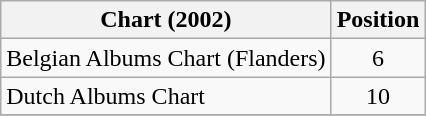<table class = "wikitable sortable">
<tr>
<th>Chart (2002)</th>
<th>Position</th>
</tr>
<tr>
<td>Belgian Albums Chart (Flanders)</td>
<td align="center">6</td>
</tr>
<tr>
<td>Dutch Albums Chart</td>
<td align="center">10</td>
</tr>
<tr>
</tr>
</table>
